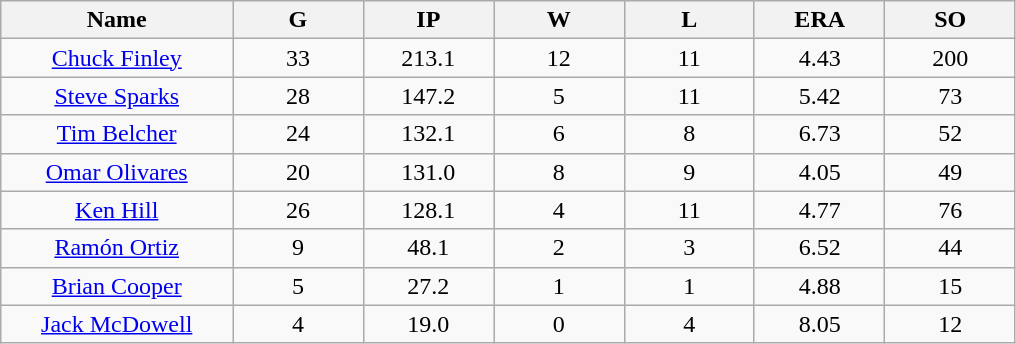<table class="wikitable sortable">
<tr>
<th bgcolor="#DDDDFF" width="16%">Name</th>
<th bgcolor="#DDDDFF" width="9%">G</th>
<th bgcolor="#DDDDFF" width="9%">IP</th>
<th bgcolor="#DDDDFF" width="9%">W</th>
<th bgcolor="#DDDDFF" width="9%">L</th>
<th bgcolor="#DDDDFF" width="9%">ERA</th>
<th bgcolor="#DDDDFF" width="9%">SO</th>
</tr>
<tr align=center>
<td><a href='#'>Chuck Finley</a></td>
<td>33</td>
<td>213.1</td>
<td>12</td>
<td>11</td>
<td>4.43</td>
<td>200</td>
</tr>
<tr align=center>
<td><a href='#'>Steve Sparks</a></td>
<td>28</td>
<td>147.2</td>
<td>5</td>
<td>11</td>
<td>5.42</td>
<td>73</td>
</tr>
<tr align=center>
<td><a href='#'>Tim Belcher</a></td>
<td>24</td>
<td>132.1</td>
<td>6</td>
<td>8</td>
<td>6.73</td>
<td>52</td>
</tr>
<tr align=center>
<td><a href='#'>Omar Olivares</a></td>
<td>20</td>
<td>131.0</td>
<td>8</td>
<td>9</td>
<td>4.05</td>
<td>49</td>
</tr>
<tr align=center>
<td><a href='#'>Ken Hill</a></td>
<td>26</td>
<td>128.1</td>
<td>4</td>
<td>11</td>
<td>4.77</td>
<td>76</td>
</tr>
<tr align=center>
<td><a href='#'>Ramón Ortiz</a></td>
<td>9</td>
<td>48.1</td>
<td>2</td>
<td>3</td>
<td>6.52</td>
<td>44</td>
</tr>
<tr align=center>
<td><a href='#'>Brian Cooper</a></td>
<td>5</td>
<td>27.2</td>
<td>1</td>
<td>1</td>
<td>4.88</td>
<td>15</td>
</tr>
<tr align=center>
<td><a href='#'>Jack McDowell</a></td>
<td>4</td>
<td>19.0</td>
<td>0</td>
<td>4</td>
<td>8.05</td>
<td>12</td>
</tr>
</table>
